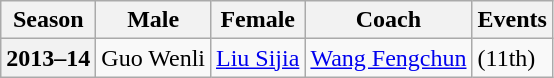<table class="wikitable">
<tr>
<th scope="col">Season</th>
<th scope="col">Male</th>
<th scope="col">Female</th>
<th scope="col">Coach</th>
<th scope="col">Events</th>
</tr>
<tr>
<th scope="row">2013–14</th>
<td>Guo Wenli</td>
<td><a href='#'>Liu Sijia</a></td>
<td><a href='#'>Wang Fengchun</a></td>
<td> (11th)</td>
</tr>
</table>
